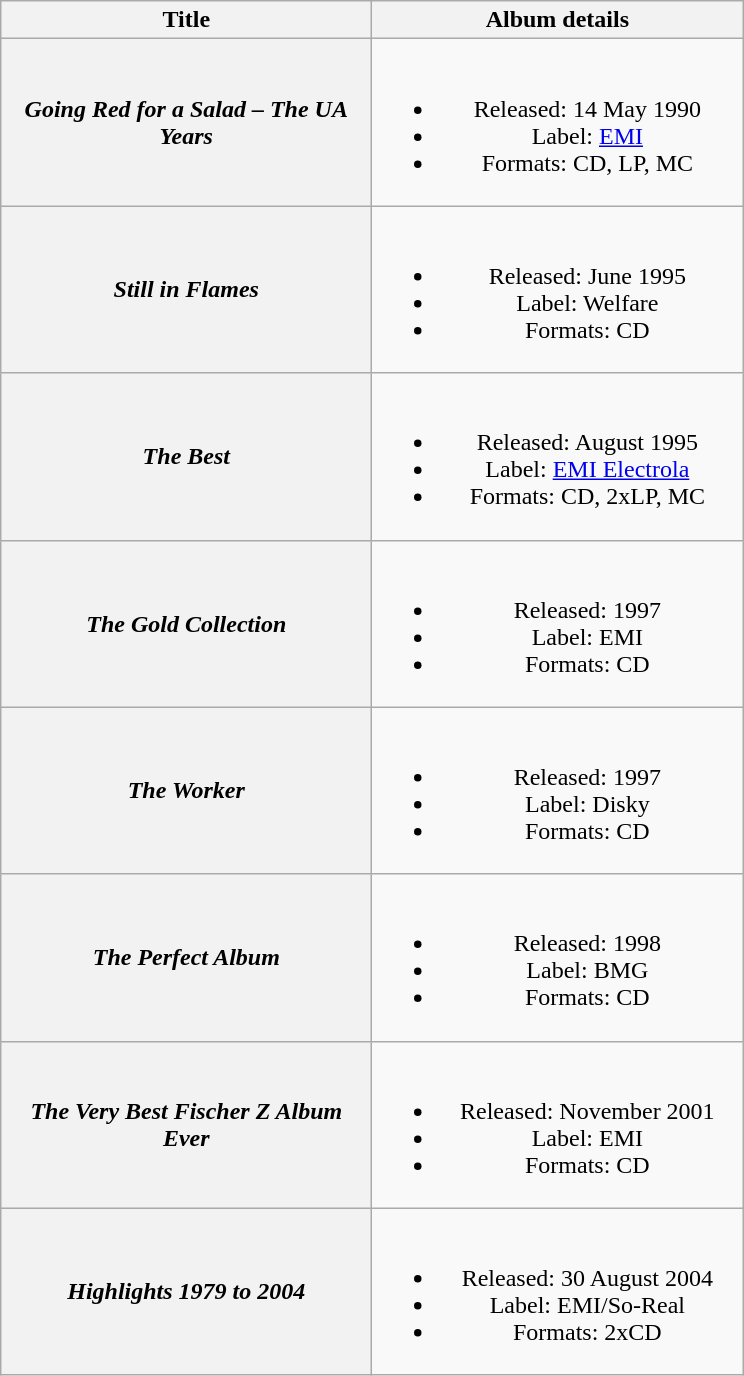<table class="wikitable plainrowheaders" style="text-align:center;">
<tr>
<th scope="col" style="width:15em;">Title</th>
<th scope="col" style="width:15em;">Album details</th>
</tr>
<tr>
<th scope="row"><em>Going Red for a Salad – The UA Years</em></th>
<td><br><ul><li>Released: 14 May 1990</li><li>Label: <a href='#'>EMI</a></li><li>Formats: CD, LP, MC</li></ul></td>
</tr>
<tr>
<th scope="row"><em>Still in Flames</em></th>
<td><br><ul><li>Released: June 1995</li><li>Label: Welfare</li><li>Formats: CD</li></ul></td>
</tr>
<tr>
<th scope="row"><em>The Best</em></th>
<td><br><ul><li>Released: August 1995</li><li>Label: <a href='#'>EMI Electrola</a></li><li>Formats: CD, 2xLP, MC</li></ul></td>
</tr>
<tr>
<th scope="row"><em>The Gold Collection</em></th>
<td><br><ul><li>Released: 1997</li><li>Label: EMI</li><li>Formats: CD</li></ul></td>
</tr>
<tr>
<th scope="row"><em>The Worker</em></th>
<td><br><ul><li>Released: 1997</li><li>Label: Disky</li><li>Formats: CD</li></ul></td>
</tr>
<tr>
<th scope="row"><em>The Perfect Album</em></th>
<td><br><ul><li>Released: 1998</li><li>Label: BMG</li><li>Formats: CD</li></ul></td>
</tr>
<tr>
<th scope="row"><em>The Very Best Fischer Z Album Ever</em></th>
<td><br><ul><li>Released: November 2001</li><li>Label: EMI</li><li>Formats: CD</li></ul></td>
</tr>
<tr>
<th scope="row"><em>Highlights 1979 to 2004</em></th>
<td><br><ul><li>Released: 30 August 2004</li><li>Label: EMI/So-Real</li><li>Formats: 2xCD</li></ul></td>
</tr>
</table>
